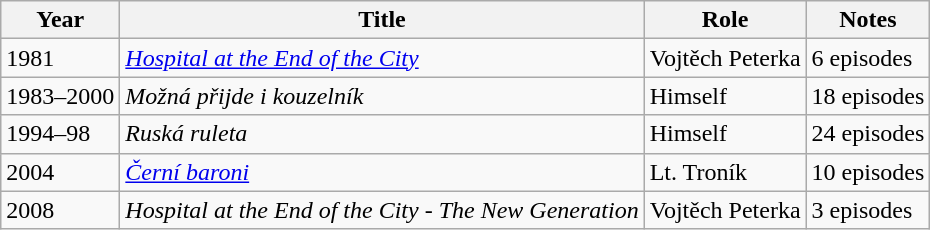<table class="wikitable sortable">
<tr>
<th>Year</th>
<th>Title</th>
<th>Role</th>
<th class="unsortable">Notes</th>
</tr>
<tr>
<td>1981</td>
<td><em><a href='#'>Hospital at the End of the City</a></em></td>
<td>Vojtěch Peterka</td>
<td>6 episodes</td>
</tr>
<tr>
<td>1983–2000</td>
<td><em>Možná přijde i kouzelník</em></td>
<td>Himself</td>
<td>18 episodes</td>
</tr>
<tr>
<td>1994–98</td>
<td><em>Ruská ruleta</em></td>
<td>Himself</td>
<td>24 episodes</td>
</tr>
<tr>
<td>2004</td>
<td><em><a href='#'>Černí baroni</a></em></td>
<td>Lt. Troník</td>
<td>10 episodes</td>
</tr>
<tr>
<td>2008</td>
<td><em>Hospital at the End of the City - The New Generation</em></td>
<td>Vojtěch Peterka</td>
<td>3 episodes</td>
</tr>
</table>
